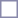<table style="border:1px solid #8888aa; background:#fff; padding:5px; font-size:95%; margin:0 12px 12px 0;">
</table>
